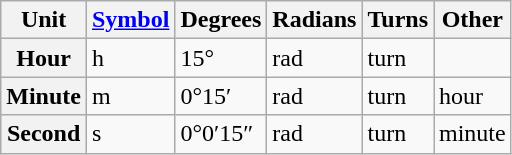<table class="wikitable">
<tr>
<th>Unit</th>
<th><a href='#'>Symbol</a></th>
<th>Degrees</th>
<th>Radians</th>
<th>Turns</th>
<th>Other</th>
</tr>
<tr>
<th>Hour</th>
<td>h</td>
<td>15°</td>
<td> rad</td>
<td> turn</td>
<td></td>
</tr>
<tr>
<th>Minute</th>
<td>m</td>
<td>0°15′</td>
<td> rad</td>
<td> turn</td>
<td> hour</td>
</tr>
<tr>
<th>Second</th>
<td>s</td>
<td>0°0′15″</td>
<td> rad</td>
<td> turn</td>
<td> minute</td>
</tr>
</table>
